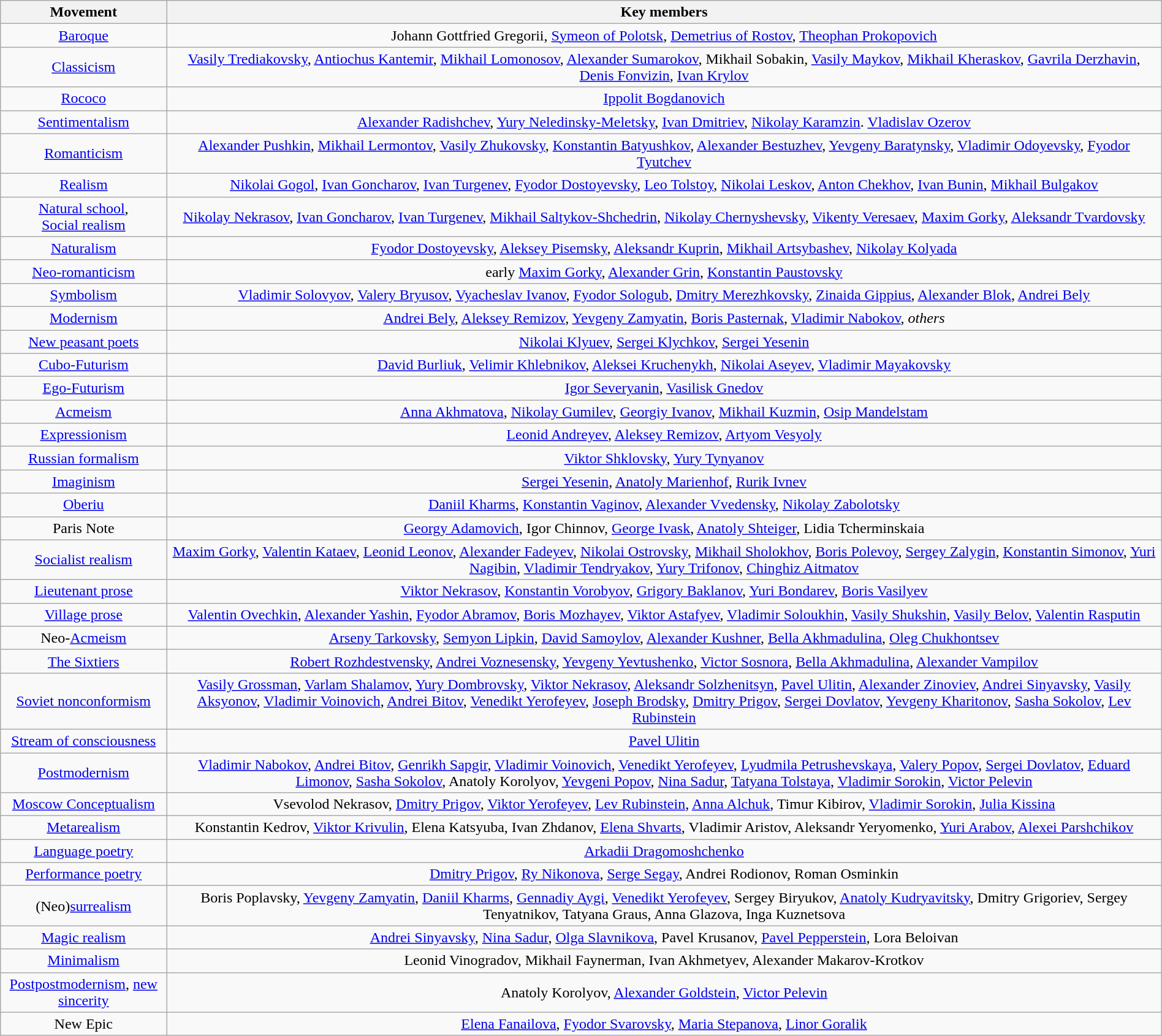<table class = "wikitable" style = "text-align:center; width:100%">
<tr>
<th>Movement</th>
<th>Key members</th>
</tr>
<tr>
<td><a href='#'>Baroque</a></td>
<td>Johann Gottfried Gregorii, <a href='#'>Symeon of Polotsk</a>, <a href='#'>Demetrius of Rostov</a>, <a href='#'>Theophan Prokopovich</a></td>
</tr>
<tr>
<td><a href='#'>Classicism</a></td>
<td><a href='#'>Vasily Trediakovsky</a>, <a href='#'>Antiochus Kantemir</a>, <a href='#'>Mikhail Lomonosov</a>, <a href='#'>Alexander Sumarokov</a>, Mikhail Sobakin, <a href='#'>Vasily Maykov</a>, <a href='#'>Mikhail Kheraskov</a>, <a href='#'>Gavrila Derzhavin</a>, <a href='#'>Denis Fonvizin</a>, <a href='#'>Ivan Krylov</a></td>
</tr>
<tr>
<td><a href='#'>Rococo</a></td>
<td><a href='#'>Ippolit Bogdanovich</a></td>
</tr>
<tr>
<td><a href='#'>Sentimentalism</a></td>
<td><a href='#'>Alexander Radishchev</a>, <a href='#'>Yury Neledinsky-Meletsky</a>, <a href='#'>Ivan Dmitriev</a>, <a href='#'>Nikolay Karamzin</a>. <a href='#'>Vladislav Ozerov</a></td>
</tr>
<tr>
<td><a href='#'>Romanticism</a></td>
<td><a href='#'>Alexander Pushkin</a>, <a href='#'>Mikhail Lermontov</a>, <a href='#'>Vasily Zhukovsky</a>, <a href='#'>Konstantin Batyushkov</a>, <a href='#'>Alexander Bestuzhev</a>, <a href='#'>Yevgeny Baratynsky</a>, <a href='#'>Vladimir Odoyevsky</a>, <a href='#'>Fyodor Tyutchev</a></td>
</tr>
<tr>
<td><a href='#'>Realism</a></td>
<td><a href='#'>Nikolai Gogol</a>, <a href='#'>Ivan Goncharov</a>, <a href='#'>Ivan Turgenev</a>, <a href='#'>Fyodor Dostoyevsky</a>, <a href='#'>Leo Tolstoy</a>, <a href='#'>Nikolai Leskov</a>, <a href='#'>Anton Chekhov</a>, <a href='#'>Ivan Bunin</a>, <a href='#'>Mikhail Bulgakov</a></td>
</tr>
<tr>
<td><a href='#'>Natural school</a>,<br><a href='#'>Social realism</a></td>
<td><a href='#'>Nikolay Nekrasov</a>, <a href='#'>Ivan Goncharov</a>, <a href='#'>Ivan Turgenev</a>, <a href='#'>Mikhail Saltykov-Shchedrin</a>, <a href='#'>Nikolay Chernyshevsky</a>, <a href='#'>Vikenty Veresaev</a>, <a href='#'>Maxim Gorky</a>, <a href='#'>Aleksandr Tvardovsky</a></td>
</tr>
<tr>
<td><a href='#'>Naturalism</a></td>
<td><a href='#'>Fyodor Dostoyevsky</a>, <a href='#'>Aleksey Pisemsky</a>, <a href='#'>Aleksandr Kuprin</a>, <a href='#'>Mikhail Artsybashev</a>, <a href='#'>Nikolay Kolyada</a></td>
</tr>
<tr>
<td><a href='#'>Neo-romanticism</a></td>
<td>early <a href='#'>Maxim Gorky</a>, <a href='#'>Alexander Grin</a>, <a href='#'>Konstantin Paustovsky</a></td>
</tr>
<tr>
<td><a href='#'>Symbolism</a></td>
<td><a href='#'>Vladimir Solovyov</a>, <a href='#'>Valery Bryusov</a>, <a href='#'>Vyacheslav Ivanov</a>, <a href='#'>Fyodor Sologub</a>, <a href='#'>Dmitry Merezhkovsky</a>, <a href='#'>Zinaida Gippius</a>, <a href='#'>Alexander Blok</a>, <a href='#'>Andrei Bely</a></td>
</tr>
<tr>
<td><a href='#'>Modernism</a></td>
<td><a href='#'>Andrei Bely</a>, <a href='#'>Aleksey Remizov</a>, <a href='#'>Yevgeny Zamyatin</a>, <a href='#'>Boris Pasternak</a>, <a href='#'>Vladimir Nabokov</a>, <em>others</em></td>
</tr>
<tr>
<td><a href='#'>New peasant poets</a></td>
<td><a href='#'>Nikolai Klyuev</a>, <a href='#'>Sergei Klychkov</a>, <a href='#'>Sergei Yesenin</a></td>
</tr>
<tr>
<td><a href='#'>Cubo-Futurism</a></td>
<td><a href='#'>David Burliuk</a>, <a href='#'>Velimir Khlebnikov</a>, <a href='#'>Aleksei Kruchenykh</a>, <a href='#'>Nikolai Aseyev</a>, <a href='#'>Vladimir Mayakovsky</a></td>
</tr>
<tr>
<td><a href='#'>Ego-Futurism</a></td>
<td><a href='#'>Igor Severyanin</a>, <a href='#'>Vasilisk Gnedov</a></td>
</tr>
<tr>
<td><a href='#'>Acmeism</a></td>
<td><a href='#'>Anna Akhmatova</a>, <a href='#'>Nikolay Gumilev</a>, <a href='#'>Georgiy Ivanov</a>, <a href='#'>Mikhail Kuzmin</a>, <a href='#'>Osip Mandelstam</a></td>
</tr>
<tr>
<td><a href='#'>Expressionism</a></td>
<td><a href='#'>Leonid Andreyev</a>, <a href='#'>Aleksey Remizov</a>, <a href='#'>Artyom Vesyoly</a></td>
</tr>
<tr>
<td><a href='#'>Russian formalism</a></td>
<td><a href='#'>Viktor Shklovsky</a>, <a href='#'>Yury Tynyanov</a></td>
</tr>
<tr>
<td><a href='#'>Imaginism</a></td>
<td><a href='#'>Sergei Yesenin</a>, <a href='#'>Anatoly Marienhof</a>, <a href='#'>Rurik Ivnev</a></td>
</tr>
<tr>
<td><a href='#'>Oberiu</a></td>
<td><a href='#'>Daniil Kharms</a>, <a href='#'>Konstantin Vaginov</a>, <a href='#'>Alexander Vvedensky</a>, <a href='#'>Nikolay Zabolotsky</a></td>
</tr>
<tr>
<td>Paris Note</td>
<td><a href='#'>Georgy Adamovich</a>, Igor Chinnov, <a href='#'>George Ivask</a>, <a href='#'>Anatoly Shteiger</a>, Lidia Tcherminskaia</td>
</tr>
<tr>
<td><a href='#'>Socialist realism</a></td>
<td><a href='#'>Maxim Gorky</a>, <a href='#'>Valentin Kataev</a>, <a href='#'>Leonid Leonov</a>, <a href='#'>Alexander Fadeyev</a>, <a href='#'>Nikolai Ostrovsky</a>, <a href='#'>Mikhail Sholokhov</a>, <a href='#'>Boris Polevoy</a>, <a href='#'>Sergey Zalygin</a>, <a href='#'>Konstantin Simonov</a>, <a href='#'>Yuri Nagibin</a>, <a href='#'>Vladimir Tendryakov</a>, <a href='#'>Yury Trifonov</a>, <a href='#'>Chinghiz Aitmatov</a></td>
</tr>
<tr>
<td><a href='#'>Lieutenant prose</a></td>
<td><a href='#'>Viktor Nekrasov</a>, <a href='#'>Konstantin Vorobyov</a>, <a href='#'>Grigory Baklanov</a>, <a href='#'>Yuri Bondarev</a>, <a href='#'>Boris Vasilyev</a></td>
</tr>
<tr>
<td><a href='#'>Village prose</a></td>
<td><a href='#'>Valentin Ovechkin</a>, <a href='#'>Alexander Yashin</a>, <a href='#'>Fyodor Abramov</a>, <a href='#'>Boris Mozhayev</a>, <a href='#'>Viktor Astafyev</a>, <a href='#'>Vladimir Soloukhin</a>, <a href='#'>Vasily Shukshin</a>, <a href='#'>Vasily Belov</a>, <a href='#'>Valentin Rasputin</a></td>
</tr>
<tr>
<td>Neo-<a href='#'>Acmeism</a></td>
<td><a href='#'>Arseny Tarkovsky</a>, <a href='#'>Semyon Lipkin</a>, <a href='#'>David Samoylov</a>, <a href='#'>Alexander Kushner</a>, <a href='#'>Bella Akhmadulina</a>, <a href='#'>Oleg Chukhontsev</a></td>
</tr>
<tr>
<td><a href='#'>The Sixtiers</a></td>
<td><a href='#'>Robert Rozhdestvensky</a>, <a href='#'>Andrei Voznesensky</a>, <a href='#'>Yevgeny Yevtushenko</a>, <a href='#'>Victor Sosnora</a>, <a href='#'>Bella Akhmadulina</a>, <a href='#'>Alexander Vampilov</a></td>
</tr>
<tr>
<td><a href='#'>Soviet nonconformism</a></td>
<td><a href='#'>Vasily Grossman</a>, <a href='#'>Varlam Shalamov</a>, <a href='#'>Yury Dombrovsky</a>, <a href='#'>Viktor Nekrasov</a>, <a href='#'>Aleksandr Solzhenitsyn</a>, <a href='#'>Pavel Ulitin</a>, <a href='#'>Alexander Zinoviev</a>, <a href='#'>Andrei Sinyavsky</a>, <a href='#'>Vasily Aksyonov</a>, <a href='#'>Vladimir Voinovich</a>, <a href='#'>Andrei Bitov</a>, <a href='#'>Venedikt Yerofeyev</a>, <a href='#'>Joseph Brodsky</a>, <a href='#'>Dmitry Prigov</a>, <a href='#'>Sergei Dovlatov</a>, <a href='#'>Yevgeny Kharitonov</a>, <a href='#'>Sasha Sokolov</a>, <a href='#'>Lev Rubinstein</a></td>
</tr>
<tr>
<td><a href='#'>Stream of consciousness</a></td>
<td><a href='#'>Pavel Ulitin</a></td>
</tr>
<tr>
<td><a href='#'>Postmodernism</a></td>
<td><a href='#'>Vladimir Nabokov</a>, <a href='#'>Andrei Bitov</a>, <a href='#'>Genrikh Sapgir</a>, <a href='#'>Vladimir Voinovich</a>, <a href='#'>Venedikt Yerofeyev</a>, <a href='#'>Lyudmila Petrushevskaya</a>, <a href='#'>Valery Popov</a>, <a href='#'>Sergei Dovlatov</a>, <a href='#'>Eduard Limonov</a>, <a href='#'>Sasha Sokolov</a>, Anatoly Korolyov, <a href='#'>Yevgeni Popov</a>, <a href='#'>Nina Sadur</a>, <a href='#'>Tatyana Tolstaya</a>, <a href='#'>Vladimir Sorokin</a>, <a href='#'>Victor Pelevin</a></td>
</tr>
<tr>
<td><a href='#'>Moscow Conceptualism</a></td>
<td>Vsevolod Nekrasov, <a href='#'>Dmitry Prigov</a>, <a href='#'>Viktor Yerofeyev</a>, <a href='#'>Lev Rubinstein</a>, <a href='#'>Anna Alchuk</a>, Timur Kibirov, <a href='#'>Vladimir Sorokin</a>, <a href='#'>Julia Kissina</a></td>
</tr>
<tr>
<td><a href='#'>Metarealism</a></td>
<td>Konstantin Kedrov, <a href='#'>Viktor Krivulin</a>, Elena Katsyuba, Ivan Zhdanov, <a href='#'>Elena Shvarts</a>, Vladimir Aristov, Aleksandr Yeryomenko, <a href='#'>Yuri Arabov</a>, <a href='#'>Alexei Parshchikov</a></td>
</tr>
<tr>
<td><a href='#'>Language poetry</a></td>
<td><a href='#'>Arkadii Dragomoshchenko</a></td>
</tr>
<tr>
<td><a href='#'>Performance poetry</a></td>
<td><a href='#'>Dmitry Prigov</a>, <a href='#'>Ry Nikonova</a>, <a href='#'>Serge Segay</a>, Andrei Rodionov, Roman Osminkin</td>
</tr>
<tr>
<td>(Neo)<a href='#'>surrealism</a></td>
<td>Boris Poplavsky, <a href='#'>Yevgeny Zamyatin</a>, <a href='#'>Daniil Kharms</a>, <a href='#'>Gennadiy Aygi</a>, <a href='#'>Venedikt Yerofeyev</a>, Sergey Biryukov, <a href='#'>Anatoly Kudryavitsky</a>, Dmitry Grigoriev, Sergey Tenyatnikov, Tatyana Graus, Anna Glazova, Inga Kuznetsova</td>
</tr>
<tr>
<td><a href='#'>Magic realism</a></td>
<td><a href='#'>Andrei Sinyavsky</a>, <a href='#'>Nina Sadur</a>, <a href='#'>Olga Slavnikova</a>, Pavel Krusanov, <a href='#'>Pavel Pepperstein</a>, Lora Beloivan</td>
</tr>
<tr>
<td><a href='#'>Minimalism</a></td>
<td>Leonid Vinogradov, Mikhail Faynerman, Ivan Akhmetyev, Alexander Makarov-Krotkov</td>
</tr>
<tr>
<td><a href='#'>Postpostmodernism</a>, <a href='#'>new sincerity</a></td>
<td>Anatoly Korolyov, <a href='#'>Alexander Goldstein</a>, <a href='#'>Victor Pelevin</a></td>
</tr>
<tr>
<td>New Epic</td>
<td><a href='#'>Elena Fanailova</a>, <a href='#'>Fyodor Svarovsky</a>, <a href='#'>Maria Stepanova</a>, <a href='#'>Linor Goralik</a></td>
</tr>
</table>
